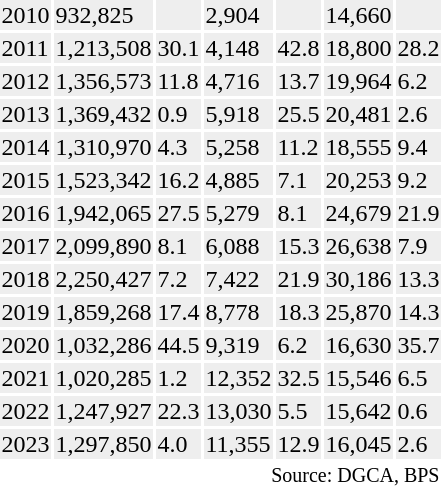<table class="toccolours sortable" style="padding:0.5em;">
<tr>
<th></th>
<th></th>
<th></th>
<th></th>
<th></th>
<th></th>
<th></th>
</tr>
<tr style="background:#eee;">
<td>2010</td>
<td>932,825</td>
<td></td>
<td>2,904</td>
<td></td>
<td>14,660</td>
<td></td>
</tr>
<tr style="background:#eee;">
<td>2011</td>
<td>1,213,508</td>
<td> 30.1</td>
<td>4,148</td>
<td> 42.8</td>
<td>18,800</td>
<td> 28.2</td>
</tr>
<tr style="background:#eee;">
<td>2012</td>
<td>1,356,573</td>
<td> 11.8</td>
<td>4,716</td>
<td> 13.7</td>
<td>19,964</td>
<td> 6.2</td>
</tr>
<tr style="background:#eee;">
<td>2013</td>
<td>1,369,432</td>
<td> 0.9</td>
<td>5,918</td>
<td> 25.5</td>
<td>20,481</td>
<td> 2.6</td>
</tr>
<tr style="background:#eee;">
<td>2014</td>
<td>1,310,970</td>
<td> 4.3</td>
<td>5,258</td>
<td> 11.2</td>
<td>18,555</td>
<td> 9.4</td>
</tr>
<tr style="background:#eee;">
<td>2015</td>
<td>1,523,342</td>
<td> 16.2</td>
<td>4,885</td>
<td> 7.1</td>
<td>20,253</td>
<td> 9.2</td>
</tr>
<tr style="background:#eee;">
<td>2016</td>
<td>1,942,065</td>
<td> 27.5</td>
<td>5,279</td>
<td> 8.1</td>
<td>24,679</td>
<td> 21.9</td>
</tr>
<tr style="background:#eee;">
<td>2017</td>
<td>2,099,890</td>
<td> 8.1</td>
<td>6,088</td>
<td> 15.3</td>
<td>26,638</td>
<td> 7.9</td>
</tr>
<tr style="background:#eee;">
<td>2018</td>
<td>2,250,427</td>
<td> 7.2</td>
<td>7,422</td>
<td> 21.9</td>
<td>30,186</td>
<td> 13.3</td>
</tr>
<tr style="background:#eee;">
<td>2019</td>
<td>1,859,268</td>
<td> 17.4</td>
<td>8,778</td>
<td> 18.3</td>
<td>25,870</td>
<td> 14.3</td>
</tr>
<tr style="background:#eee;">
<td>2020</td>
<td>1,032,286</td>
<td> 44.5</td>
<td>9,319</td>
<td> 6.2</td>
<td>16,630</td>
<td> 35.7</td>
</tr>
<tr style="background:#eee;">
<td>2021</td>
<td>1,020,285</td>
<td> 1.2</td>
<td>12,352</td>
<td> 32.5</td>
<td>15,546</td>
<td> 6.5</td>
</tr>
<tr style="background:#eee;">
<td>2022</td>
<td>1,247,927</td>
<td> 22.3</td>
<td>13,030</td>
<td> 5.5</td>
<td>15,642</td>
<td> 0.6</td>
</tr>
<tr style="background:#eee;">
<td>2023</td>
<td>1,297,850</td>
<td> 4.0</td>
<td>11,355</td>
<td> 12.9</td>
<td>16,045</td>
<td> 2.6</td>
</tr>
<tr>
<td colspan="7" style="text-align:right;"><sup>Source: DGCA, BPS</sup></td>
</tr>
</table>
